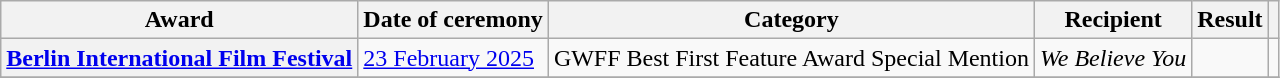<table class="wikitable sortable plainrowheaders">
<tr>
<th>Award</th>
<th>Date of ceremony</th>
<th>Category</th>
<th>Recipient</th>
<th>Result</th>
<th></th>
</tr>
<tr>
<th scope="row" rowspan="1"><a href='#'>Berlin International Film Festival</a></th>
<td rowspan="1"><a href='#'>23 February 2025</a></td>
<td>GWFF Best First Feature Award Special Mention</td>
<td><em>We Believe You</em></td>
<td></td>
<td align="center"></td>
</tr>
<tr>
</tr>
</table>
